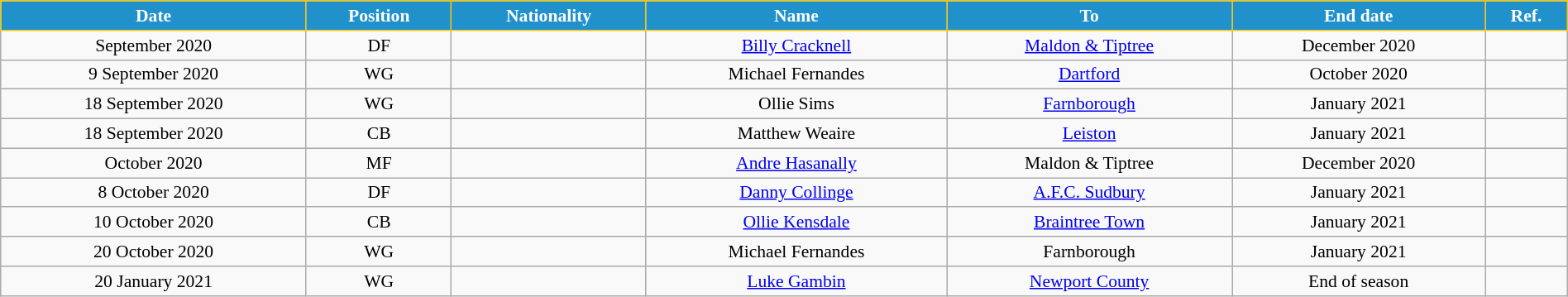<table class="wikitable" style="text-align:center; font-size:90%; width:100%;">
<tr>
<th style="background:#2191CC; color:white; border:1px solid #F7C408; text-align:center;">Date</th>
<th style="background:#2191CC; color:white; border:1px solid #F7C408; text-align:center;">Position</th>
<th style="background:#2191CC; color:white; border:1px solid #F7C408; text-align:center;">Nationality</th>
<th style="background:#2191CC; color:white; border:1px solid #F7C408; text-align:center;">Name</th>
<th style="background:#2191CC; color:white; border:1px solid #F7C408; text-align:center;">To</th>
<th style="background:#2191CC; color:white; border:1px solid #F7C408; text-align:center;">End date</th>
<th style="background:#2191CC; color:white; border:1px solid #F7C408; text-align:center;">Ref.</th>
</tr>
<tr>
<td>September 2020</td>
<td>DF</td>
<td></td>
<td><a href='#'>Billy Cracknell</a></td>
<td> <a href='#'>Maldon & Tiptree</a></td>
<td>December 2020</td>
<td></td>
</tr>
<tr>
<td>9 September 2020</td>
<td>WG</td>
<td></td>
<td>Michael Fernandes</td>
<td> <a href='#'>Dartford</a></td>
<td>October 2020</td>
<td></td>
</tr>
<tr>
<td>18 September 2020</td>
<td>WG</td>
<td></td>
<td>Ollie Sims</td>
<td> <a href='#'>Farnborough</a></td>
<td>January 2021</td>
<td></td>
</tr>
<tr>
<td>18 September 2020</td>
<td>CB</td>
<td></td>
<td>Matthew Weaire</td>
<td> <a href='#'>Leiston</a></td>
<td>January 2021</td>
<td></td>
</tr>
<tr>
<td>October 2020</td>
<td>MF</td>
<td></td>
<td><a href='#'>Andre Hasanally</a></td>
<td> Maldon & Tiptree</td>
<td>December 2020</td>
<td></td>
</tr>
<tr>
<td>8 October 2020</td>
<td>DF</td>
<td></td>
<td><a href='#'>Danny Collinge</a></td>
<td> <a href='#'>A.F.C. Sudbury</a></td>
<td>January 2021</td>
<td></td>
</tr>
<tr>
<td>10 October 2020</td>
<td>CB</td>
<td></td>
<td><a href='#'>Ollie Kensdale</a></td>
<td> <a href='#'>Braintree Town</a></td>
<td>January 2021</td>
<td></td>
</tr>
<tr>
<td>20 October 2020</td>
<td>WG</td>
<td></td>
<td>Michael Fernandes</td>
<td> Farnborough</td>
<td>January 2021</td>
<td></td>
</tr>
<tr>
<td>20 January 2021</td>
<td>WG</td>
<td></td>
<td><a href='#'>Luke Gambin</a></td>
<td> <a href='#'>Newport County</a></td>
<td>End of season</td>
<td></td>
</tr>
</table>
